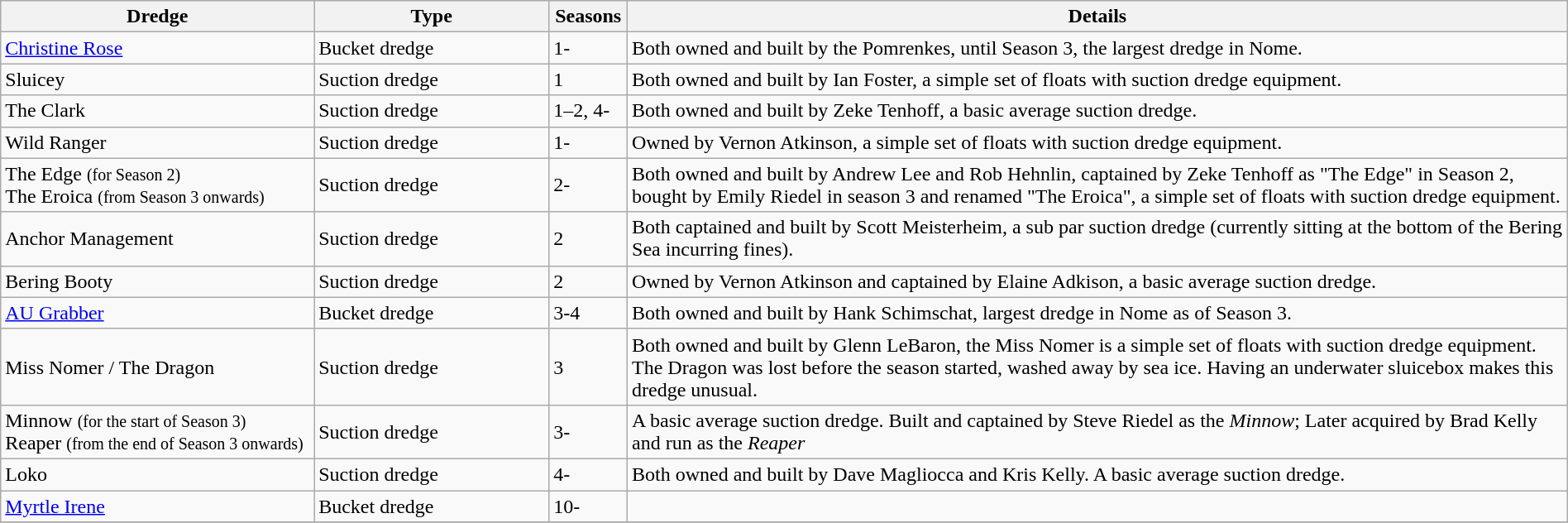<table style="width:100%;" class="wikitable">
<tr>
<th width=20%>Dredge</th>
<th width=15%>Type</th>
<th width=5%>Seasons</th>
<th width=60%>Details</th>
</tr>
<tr>
<td><a href='#'>Christine Rose</a></td>
<td>Bucket dredge</td>
<td>1-</td>
<td>Both owned and built by the Pomrenkes, until Season 3, the largest dredge in Nome.</td>
</tr>
<tr>
<td>Sluicey</td>
<td>Suction dredge</td>
<td>1</td>
<td>Both owned and built by Ian Foster, a simple set of floats with suction dredge equipment.</td>
</tr>
<tr>
<td>The Clark</td>
<td>Suction dredge</td>
<td>1–2, 4-</td>
<td>Both owned and built by Zeke Tenhoff, a basic average suction dredge.</td>
</tr>
<tr>
<td>Wild Ranger</td>
<td>Suction dredge</td>
<td>1-</td>
<td>Owned by Vernon Atkinson, a simple set of floats with suction dredge equipment.</td>
</tr>
<tr>
<td>The Edge <small>(for Season 2)</small> <br> The Eroica <small>(from Season 3 onwards)</small></td>
<td>Suction dredge</td>
<td>2-</td>
<td>Both owned and built by Andrew Lee and Rob Hehnlin, captained by Zeke Tenhoff as "The Edge" in Season 2, bought by Emily Riedel in season 3 and renamed "The Eroica", a simple set of floats with suction dredge equipment.</td>
</tr>
<tr>
<td>Anchor Management</td>
<td>Suction dredge</td>
<td>2</td>
<td>Both captained and built by Scott Meisterheim, a sub par suction dredge (currently sitting at the bottom of the Bering Sea incurring fines).</td>
</tr>
<tr>
<td>Bering Booty</td>
<td>Suction dredge</td>
<td>2</td>
<td>Owned by Vernon Atkinson and captained by Elaine Adkison, a basic average suction dredge.</td>
</tr>
<tr>
<td><a href='#'>AU Grabber</a></td>
<td>Bucket dredge</td>
<td>3-4</td>
<td>Both owned and built by Hank Schimschat, largest dredge in Nome as of Season 3.</td>
</tr>
<tr>
<td>Miss Nomer / The Dragon</td>
<td>Suction dredge</td>
<td>3</td>
<td>Both owned and built by Glenn LeBaron, the Miss Nomer is a simple set of floats with suction dredge equipment. The Dragon was lost before the season started, washed away by sea ice. Having an underwater sluicebox makes this dredge unusual.</td>
</tr>
<tr>
<td>Minnow <small>(for the start of Season 3)</small> <br> Reaper <small>(from the end of Season 3 onwards)</small></td>
<td>Suction dredge</td>
<td>3-</td>
<td>A basic average suction dredge. Built and captained by Steve Riedel as the <em>Minnow</em>; Later acquired by Brad Kelly and run as the <em>Reaper</em></td>
</tr>
<tr>
<td>Loko</td>
<td>Suction dredge</td>
<td>4-</td>
<td>Both owned and built by Dave Magliocca and Kris Kelly. A basic average suction dredge.</td>
</tr>
<tr>
<td><a href='#'>Myrtle Irene</a></td>
<td>Bucket dredge</td>
<td>10-</td>
<td></td>
</tr>
<tr>
</tr>
</table>
